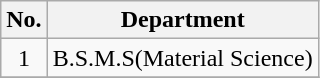<table class="wikitable sortable" style="text-align:center">
<tr>
<th scope=col>No.</th>
<th scope=col>Department</th>
</tr>
<tr>
<td>1</td>
<td>B.S.M.S(Material Science)</td>
</tr>
<tr>
</tr>
</table>
